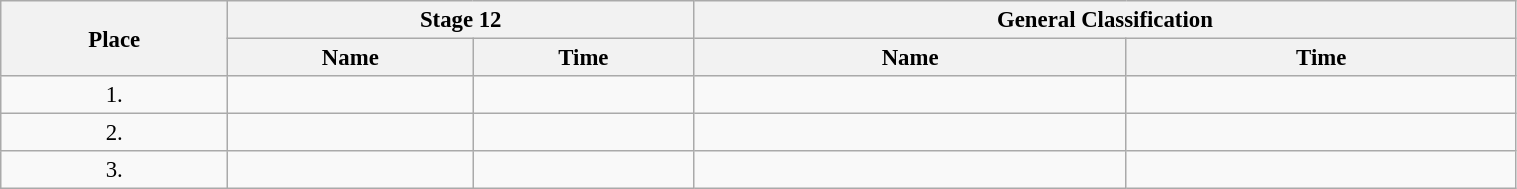<table class=wikitable style="font-size:95%" width="80%">
<tr>
<th rowspan="2">Place</th>
<th colspan="2">Stage 12</th>
<th colspan="2">General Classification</th>
</tr>
<tr>
<th>Name</th>
<th>Time</th>
<th>Name</th>
<th>Time</th>
</tr>
<tr>
<td align="center">1.</td>
<td></td>
<td></td>
<td></td>
<td></td>
</tr>
<tr>
<td align="center">2.</td>
<td></td>
<td></td>
<td></td>
<td></td>
</tr>
<tr>
<td align="center">3.</td>
<td></td>
<td></td>
<td></td>
<td></td>
</tr>
</table>
